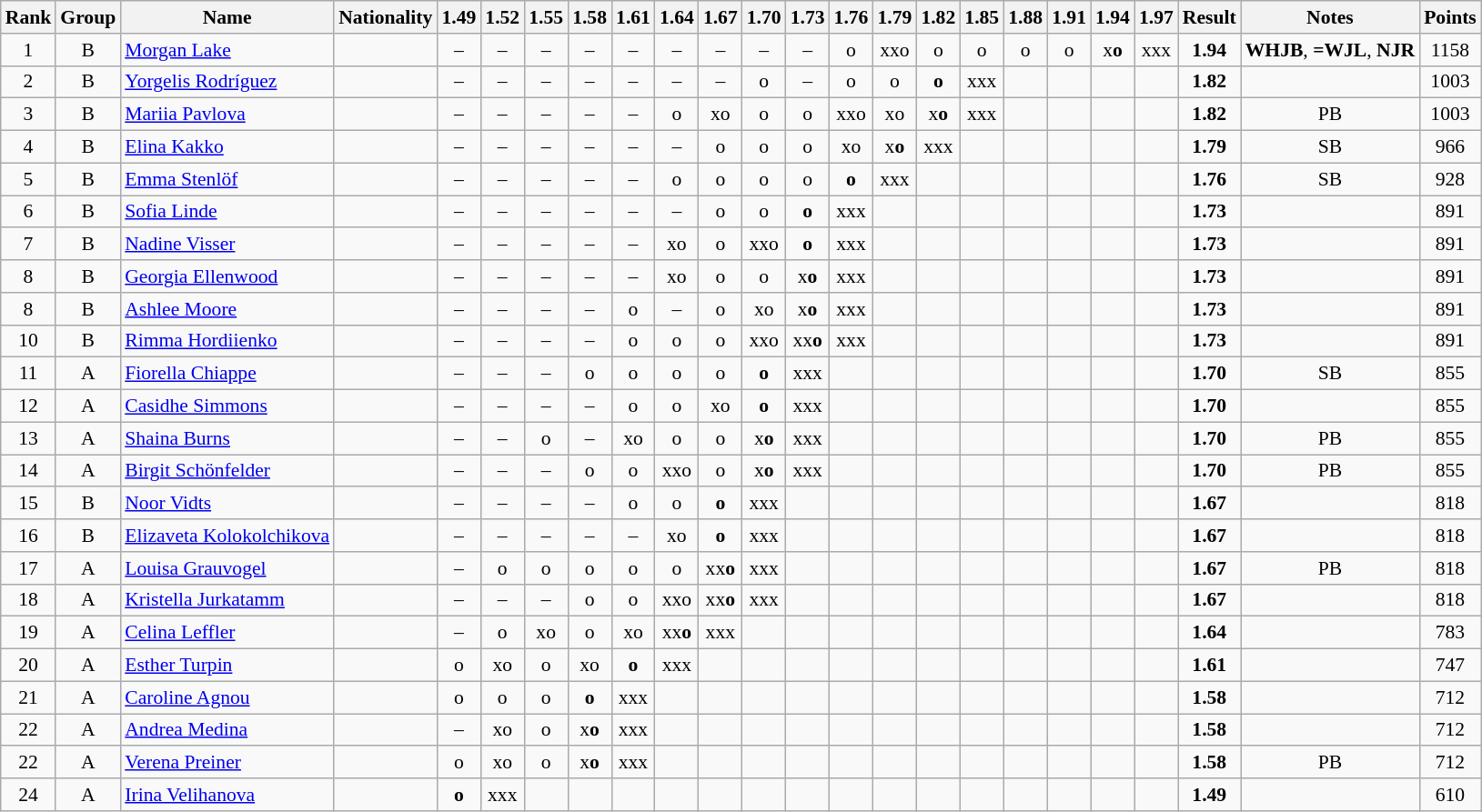<table class="wikitable sortable" style="text-align:center;font-size:90%">
<tr>
<th>Rank</th>
<th>Group</th>
<th>Name</th>
<th>Nationality</th>
<th>1.49</th>
<th>1.52</th>
<th>1.55</th>
<th>1.58</th>
<th>1.61</th>
<th>1.64</th>
<th>1.67</th>
<th>1.70</th>
<th>1.73</th>
<th>1.76</th>
<th>1.79</th>
<th>1.82</th>
<th>1.85</th>
<th>1.88</th>
<th>1.91</th>
<th>1.94</th>
<th>1.97</th>
<th>Result</th>
<th>Notes</th>
<th>Points</th>
</tr>
<tr>
<td>1</td>
<td>B</td>
<td align=left><a href='#'>Morgan Lake</a></td>
<td align=left></td>
<td>–</td>
<td>–</td>
<td>–</td>
<td>–</td>
<td>–</td>
<td>–</td>
<td>–</td>
<td>–</td>
<td>–</td>
<td>o</td>
<td>xxo</td>
<td>o</td>
<td>o</td>
<td>o</td>
<td>o</td>
<td>x<strong>o</strong></td>
<td>xxx</td>
<td><strong>1.94</strong></td>
<td><strong>WHJB</strong>, <strong>=WJL</strong>, <strong>NJR</strong></td>
<td>1158</td>
</tr>
<tr>
<td>2</td>
<td>B</td>
<td align=left><a href='#'>Yorgelis Rodríguez</a></td>
<td align=left></td>
<td>–</td>
<td>–</td>
<td>–</td>
<td>–</td>
<td>–</td>
<td>–</td>
<td>–</td>
<td>o</td>
<td>–</td>
<td>o</td>
<td>o</td>
<td><strong>o</strong></td>
<td>xxx</td>
<td></td>
<td></td>
<td></td>
<td></td>
<td><strong>1.82</strong></td>
<td></td>
<td>1003</td>
</tr>
<tr>
<td>3</td>
<td>B</td>
<td align=left><a href='#'>Mariia Pavlova</a></td>
<td align=left></td>
<td>–</td>
<td>–</td>
<td>–</td>
<td>–</td>
<td>–</td>
<td>o</td>
<td>xo</td>
<td>o</td>
<td>o</td>
<td>xxo</td>
<td>xo</td>
<td>x<strong>o</strong></td>
<td>xxx</td>
<td></td>
<td></td>
<td></td>
<td></td>
<td><strong>1.82</strong></td>
<td>PB</td>
<td>1003</td>
</tr>
<tr>
<td>4</td>
<td>B</td>
<td align=left><a href='#'>Elina Kakko</a></td>
<td align=left></td>
<td>–</td>
<td>–</td>
<td>–</td>
<td>–</td>
<td>–</td>
<td>–</td>
<td>o</td>
<td>o</td>
<td>o</td>
<td>xo</td>
<td>x<strong>o</strong></td>
<td>xxx</td>
<td></td>
<td></td>
<td></td>
<td></td>
<td></td>
<td><strong>1.79</strong></td>
<td>SB</td>
<td>966</td>
</tr>
<tr>
<td>5</td>
<td>B</td>
<td align=left><a href='#'>Emma Stenlöf</a></td>
<td align=left></td>
<td>–</td>
<td>–</td>
<td>–</td>
<td>–</td>
<td>–</td>
<td>o</td>
<td>o</td>
<td>o</td>
<td>o</td>
<td><strong>o</strong></td>
<td>xxx</td>
<td></td>
<td></td>
<td></td>
<td></td>
<td></td>
<td></td>
<td><strong>1.76</strong></td>
<td>SB</td>
<td>928</td>
</tr>
<tr>
<td>6</td>
<td>B</td>
<td align=left><a href='#'>Sofia Linde</a></td>
<td align=left></td>
<td>–</td>
<td>–</td>
<td>–</td>
<td>–</td>
<td>–</td>
<td>–</td>
<td>o</td>
<td>o</td>
<td><strong>o</strong></td>
<td>xxx</td>
<td></td>
<td></td>
<td></td>
<td></td>
<td></td>
<td></td>
<td></td>
<td><strong>1.73</strong></td>
<td></td>
<td>891</td>
</tr>
<tr>
<td>7</td>
<td>B</td>
<td align=left><a href='#'>Nadine Visser</a></td>
<td align=left></td>
<td>–</td>
<td>–</td>
<td>–</td>
<td>–</td>
<td>–</td>
<td>xo</td>
<td>o</td>
<td>xxo</td>
<td><strong>o</strong></td>
<td>xxx</td>
<td></td>
<td></td>
<td></td>
<td></td>
<td></td>
<td></td>
<td></td>
<td><strong>1.73</strong></td>
<td></td>
<td>891</td>
</tr>
<tr>
<td>8</td>
<td>B</td>
<td align=left><a href='#'>Georgia Ellenwood</a></td>
<td align=left></td>
<td>–</td>
<td>–</td>
<td>–</td>
<td>–</td>
<td>–</td>
<td>xo</td>
<td>o</td>
<td>o</td>
<td>x<strong>o</strong></td>
<td>xxx</td>
<td></td>
<td></td>
<td></td>
<td></td>
<td></td>
<td></td>
<td></td>
<td><strong>1.73</strong></td>
<td></td>
<td>891</td>
</tr>
<tr>
<td>8</td>
<td>B</td>
<td align=left><a href='#'>Ashlee Moore</a></td>
<td align=left></td>
<td>–</td>
<td>–</td>
<td>–</td>
<td>–</td>
<td>o</td>
<td>–</td>
<td>o</td>
<td>xo</td>
<td>x<strong>o</strong></td>
<td>xxx</td>
<td></td>
<td></td>
<td></td>
<td></td>
<td></td>
<td></td>
<td></td>
<td><strong>1.73</strong></td>
<td></td>
<td>891</td>
</tr>
<tr>
<td>10</td>
<td>B</td>
<td align=left><a href='#'>Rimma Hordiienko</a></td>
<td align=left></td>
<td>–</td>
<td>–</td>
<td>–</td>
<td>–</td>
<td>o</td>
<td>o</td>
<td>o</td>
<td>xxo</td>
<td>xx<strong>o</strong></td>
<td>xxx</td>
<td></td>
<td></td>
<td></td>
<td></td>
<td></td>
<td></td>
<td></td>
<td><strong>1.73</strong></td>
<td></td>
<td>891</td>
</tr>
<tr>
<td>11</td>
<td>A</td>
<td align=left><a href='#'>Fiorella Chiappe</a></td>
<td align=left></td>
<td>–</td>
<td>–</td>
<td>–</td>
<td>o</td>
<td>o</td>
<td>o</td>
<td>o</td>
<td><strong>o</strong></td>
<td>xxx</td>
<td></td>
<td></td>
<td></td>
<td></td>
<td></td>
<td></td>
<td></td>
<td></td>
<td><strong>1.70</strong></td>
<td>SB</td>
<td>855</td>
</tr>
<tr>
<td>12</td>
<td>A</td>
<td align=left><a href='#'>Casidhe Simmons</a></td>
<td align=left></td>
<td>–</td>
<td>–</td>
<td>–</td>
<td>–</td>
<td>o</td>
<td>o</td>
<td>xo</td>
<td><strong>o</strong></td>
<td>xxx</td>
<td></td>
<td></td>
<td></td>
<td></td>
<td></td>
<td></td>
<td></td>
<td></td>
<td><strong>1.70</strong></td>
<td></td>
<td>855</td>
</tr>
<tr>
<td>13</td>
<td>A</td>
<td align=left><a href='#'>Shaina Burns</a></td>
<td align=left></td>
<td>–</td>
<td>–</td>
<td>o</td>
<td>–</td>
<td>xo</td>
<td>o</td>
<td>o</td>
<td>x<strong>o</strong></td>
<td>xxx</td>
<td></td>
<td></td>
<td></td>
<td></td>
<td></td>
<td></td>
<td></td>
<td></td>
<td><strong>1.70</strong></td>
<td>PB</td>
<td>855</td>
</tr>
<tr>
<td>14</td>
<td>A</td>
<td align=left><a href='#'>Birgit Schönfelder</a></td>
<td align=left></td>
<td>–</td>
<td>–</td>
<td>–</td>
<td>o</td>
<td>o</td>
<td>xxo</td>
<td>o</td>
<td>x<strong>o</strong></td>
<td>xxx</td>
<td></td>
<td></td>
<td></td>
<td></td>
<td></td>
<td></td>
<td></td>
<td></td>
<td><strong>1.70</strong></td>
<td>PB</td>
<td>855</td>
</tr>
<tr>
<td>15</td>
<td>B</td>
<td align=left><a href='#'>Noor Vidts</a></td>
<td align=left></td>
<td>–</td>
<td>–</td>
<td>–</td>
<td>–</td>
<td>o</td>
<td>o</td>
<td><strong>o</strong></td>
<td>xxx</td>
<td></td>
<td></td>
<td></td>
<td></td>
<td></td>
<td></td>
<td></td>
<td></td>
<td></td>
<td><strong>1.67</strong></td>
<td></td>
<td>818</td>
</tr>
<tr>
<td>16</td>
<td>B</td>
<td align=left><a href='#'>Elizaveta Kolokolchikova</a></td>
<td align=left></td>
<td>–</td>
<td>–</td>
<td>–</td>
<td>–</td>
<td>–</td>
<td>xo</td>
<td><strong>o</strong></td>
<td>xxx</td>
<td></td>
<td></td>
<td></td>
<td></td>
<td></td>
<td></td>
<td></td>
<td></td>
<td></td>
<td><strong>1.67</strong></td>
<td></td>
<td>818</td>
</tr>
<tr>
<td>17</td>
<td>A</td>
<td align=left><a href='#'>Louisa Grauvogel</a></td>
<td align=left></td>
<td>–</td>
<td>o</td>
<td>o</td>
<td>o</td>
<td>o</td>
<td>o</td>
<td>xx<strong>o</strong></td>
<td>xxx</td>
<td></td>
<td></td>
<td></td>
<td></td>
<td></td>
<td></td>
<td></td>
<td></td>
<td></td>
<td><strong>1.67</strong></td>
<td>PB</td>
<td>818</td>
</tr>
<tr>
<td>18</td>
<td>A</td>
<td align=left><a href='#'>Kristella Jurkatamm</a></td>
<td align=left></td>
<td>–</td>
<td>–</td>
<td>–</td>
<td>o</td>
<td>o</td>
<td>xxo</td>
<td>xx<strong>o</strong></td>
<td>xxx</td>
<td></td>
<td></td>
<td></td>
<td></td>
<td></td>
<td></td>
<td></td>
<td></td>
<td></td>
<td><strong>1.67</strong></td>
<td></td>
<td>818</td>
</tr>
<tr>
<td>19</td>
<td>A</td>
<td align=left><a href='#'>Celina Leffler</a></td>
<td align=left></td>
<td>–</td>
<td>o</td>
<td>xo</td>
<td>o</td>
<td>xo</td>
<td>xx<strong>o</strong></td>
<td>xxx</td>
<td></td>
<td></td>
<td></td>
<td></td>
<td></td>
<td></td>
<td></td>
<td></td>
<td></td>
<td></td>
<td><strong>1.64</strong></td>
<td></td>
<td>783</td>
</tr>
<tr>
<td>20</td>
<td>A</td>
<td align=left><a href='#'>Esther Turpin</a></td>
<td align=left></td>
<td>o</td>
<td>xo</td>
<td>o</td>
<td>xo</td>
<td><strong>o</strong></td>
<td>xxx</td>
<td></td>
<td></td>
<td></td>
<td></td>
<td></td>
<td></td>
<td></td>
<td></td>
<td></td>
<td></td>
<td></td>
<td><strong>1.61</strong></td>
<td></td>
<td>747</td>
</tr>
<tr>
<td>21</td>
<td>A</td>
<td align=left><a href='#'>Caroline Agnou</a></td>
<td align=left></td>
<td>o</td>
<td>o</td>
<td>o</td>
<td><strong>o</strong></td>
<td>xxx</td>
<td></td>
<td></td>
<td></td>
<td></td>
<td></td>
<td></td>
<td></td>
<td></td>
<td></td>
<td></td>
<td></td>
<td></td>
<td><strong>1.58</strong></td>
<td></td>
<td>712</td>
</tr>
<tr>
<td>22</td>
<td>A</td>
<td align=left><a href='#'>Andrea Medina</a></td>
<td align=left></td>
<td>–</td>
<td>xo</td>
<td>o</td>
<td>x<strong>o</strong></td>
<td>xxx</td>
<td></td>
<td></td>
<td></td>
<td></td>
<td></td>
<td></td>
<td></td>
<td></td>
<td></td>
<td></td>
<td></td>
<td></td>
<td><strong>1.58</strong></td>
<td></td>
<td>712</td>
</tr>
<tr>
<td>22</td>
<td>A</td>
<td align=left><a href='#'>Verena Preiner</a></td>
<td align=left></td>
<td>o</td>
<td>xo</td>
<td>o</td>
<td>x<strong>o</strong></td>
<td>xxx</td>
<td></td>
<td></td>
<td></td>
<td></td>
<td></td>
<td></td>
<td></td>
<td></td>
<td></td>
<td></td>
<td></td>
<td></td>
<td><strong>1.58</strong></td>
<td>PB</td>
<td>712</td>
</tr>
<tr>
<td>24</td>
<td>A</td>
<td align=left><a href='#'>Irina Velihanova</a></td>
<td align=left></td>
<td><strong>o</strong></td>
<td>xxx</td>
<td></td>
<td></td>
<td></td>
<td></td>
<td></td>
<td></td>
<td></td>
<td></td>
<td></td>
<td></td>
<td></td>
<td></td>
<td></td>
<td></td>
<td></td>
<td><strong>1.49</strong></td>
<td></td>
<td>610</td>
</tr>
</table>
